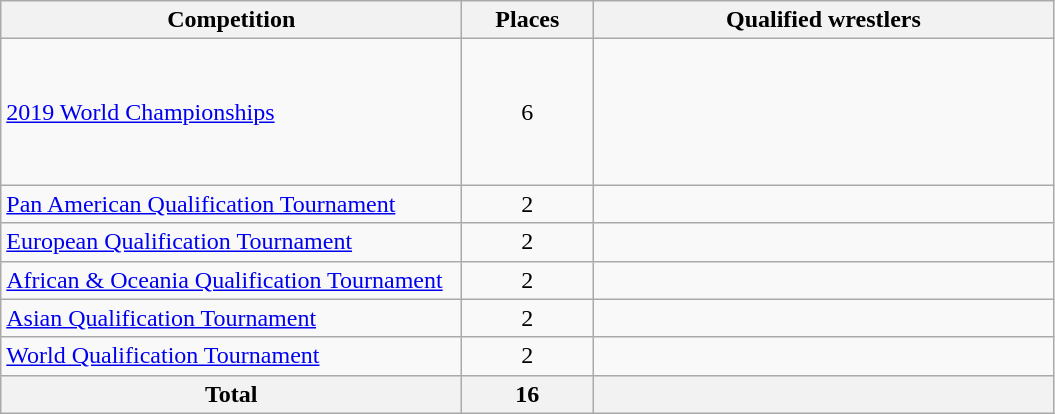<table class = "wikitable">
<tr>
<th width=300>Competition</th>
<th width=80>Places</th>
<th width=300>Qualified wrestlers</th>
</tr>
<tr>
<td><a href='#'>2019 World Championships</a></td>
<td align="center">6</td>
<td><br><br><br><br><br></td>
</tr>
<tr>
<td><a href='#'>Pan American Qualification Tournament</a></td>
<td align="center">2</td>
<td><br></td>
</tr>
<tr>
<td><a href='#'>European Qualification Tournament</a></td>
<td align="center">2</td>
<td><br></td>
</tr>
<tr>
<td><a href='#'>African & Oceania Qualification Tournament</a></td>
<td align="center">2</td>
<td><br></td>
</tr>
<tr>
<td><a href='#'>Asian Qualification Tournament</a></td>
<td align="center">2</td>
<td><br></td>
</tr>
<tr>
<td><a href='#'>World Qualification Tournament</a></td>
<td align="center">2</td>
<td><br></td>
</tr>
<tr>
<th>Total</th>
<th>16</th>
<th></th>
</tr>
</table>
